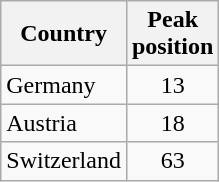<table class="wikitable">
<tr>
<th>Country</th>
<th>Peak<br>position</th>
</tr>
<tr>
<td>Germany</td>
<td style="text-align:center;">13</td>
</tr>
<tr>
<td>Austria</td>
<td style="text-align:center;">18</td>
</tr>
<tr>
<td>Switzerland</td>
<td style="text-align:center;">63</td>
</tr>
</table>
